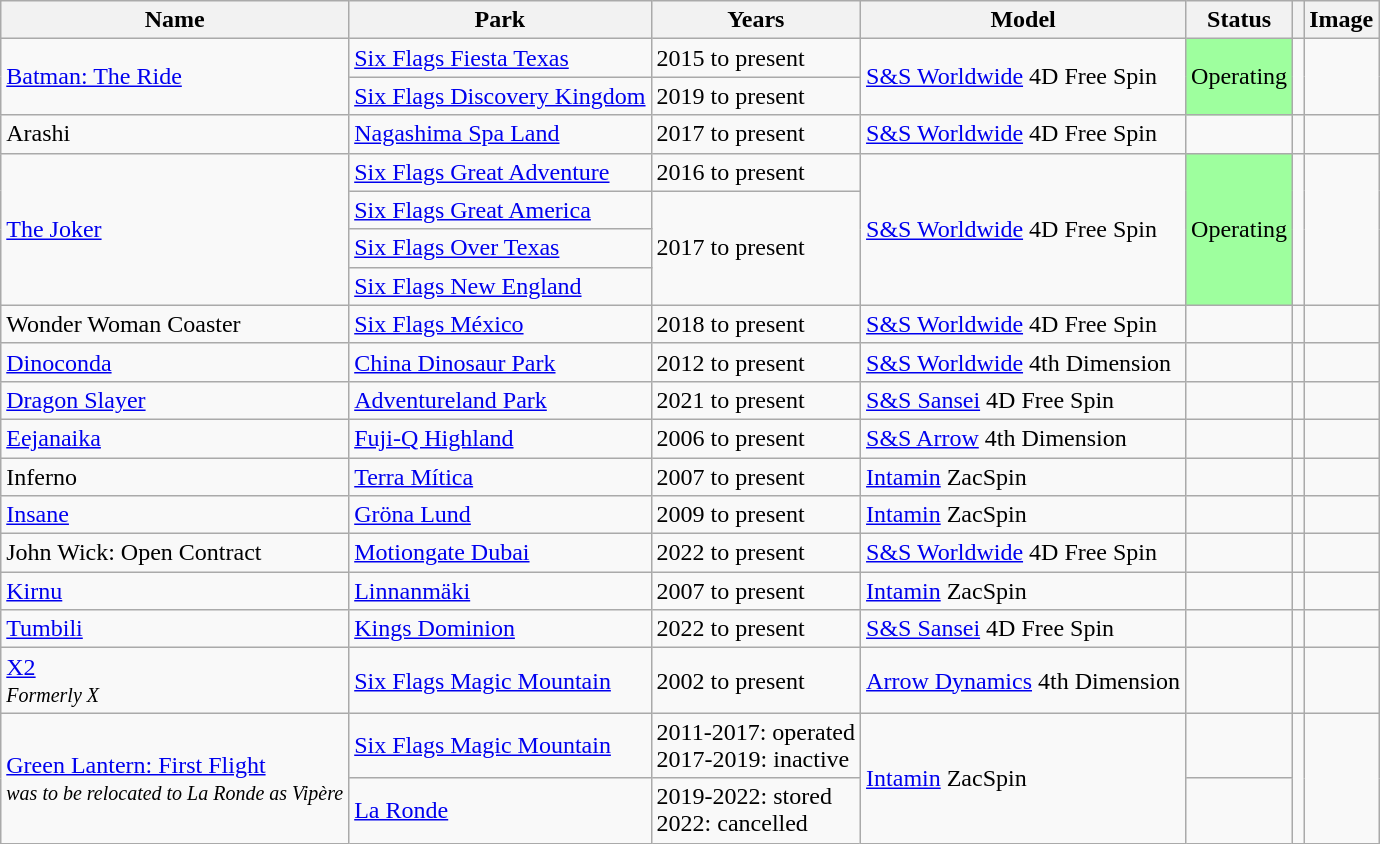<table class= "wikitable sortable">
<tr>
<th>Name</th>
<th>Park</th>
<th>Years</th>
<th>Model</th>
<th>Status</th>
<th class="unsortable"></th>
<th>Image</th>
</tr>
<tr>
<td rowspan=2><a href='#'>Batman: The Ride</a></td>
<td> <a href='#'>Six Flags Fiesta Texas</a></td>
<td>2015 to present</td>
<td rowspan=2><a href='#'>S&S Worldwide</a> 4D Free Spin</td>
<td rowspan=2 style="background:#9EFF9E;vertical-align:middle;text-align:center;" class="table-yes">Operating</td>
<td rowspan=2></td>
<td rowspan=2></td>
</tr>
<tr>
<td> <a href='#'>Six Flags Discovery Kingdom</a></td>
<td>2019 to present</td>
</tr>
<tr>
<td>Arashi</td>
<td> <a href='#'>Nagashima Spa Land</a></td>
<td>2017 to present</td>
<td><a href='#'>S&S Worldwide</a> 4D Free Spin</td>
<td></td>
<td></td>
<td></td>
</tr>
<tr>
<td rowspan=4><a href='#'>The Joker</a></td>
<td> <a href='#'>Six Flags Great Adventure</a></td>
<td>2016 to present</td>
<td rowspan=4><a href='#'>S&S Worldwide</a> 4D Free Spin</td>
<td rowspan=4 style="background:#9EFF9E;vertical-align:middle;text-align:center;" class="table-yes">Operating</td>
<td rowspan="4"></td>
<td rowspan=4></td>
</tr>
<tr>
<td> <a href='#'>Six Flags Great America</a></td>
<td rowspan=3>2017 to present</td>
</tr>
<tr>
<td> <a href='#'>Six Flags Over Texas</a></td>
</tr>
<tr>
<td> <a href='#'>Six Flags New England</a></td>
</tr>
<tr>
<td>Wonder Woman Coaster</td>
<td> <a href='#'>Six Flags México</a></td>
<td>2018 to present</td>
<td><a href='#'>S&S Worldwide</a> 4D Free Spin</td>
<td></td>
<td></td>
<td></td>
</tr>
<tr>
<td><a href='#'>Dinoconda</a></td>
<td> <a href='#'>China Dinosaur Park</a></td>
<td>2012 to present</td>
<td><a href='#'>S&S Worldwide</a> 4th Dimension</td>
<td></td>
<td></td>
<td></td>
</tr>
<tr>
<td><a href='#'>Dragon Slayer</a></td>
<td> <a href='#'>Adventureland Park</a></td>
<td>2021 to present</td>
<td><a href='#'>S&S Sansei</a> 4D Free Spin</td>
<td></td>
<td></td>
<td></td>
</tr>
<tr>
<td><a href='#'>Eejanaika</a></td>
<td> <a href='#'>Fuji-Q Highland</a></td>
<td>2006 to present</td>
<td><a href='#'>S&S Arrow</a> 4th Dimension</td>
<td></td>
<td></td>
<td></td>
</tr>
<tr>
<td>Inferno</td>
<td> <a href='#'>Terra Mítica</a></td>
<td>2007 to present</td>
<td><a href='#'>Intamin</a> ZacSpin</td>
<td></td>
<td></td>
<td></td>
</tr>
<tr>
<td><a href='#'>Insane</a></td>
<td> <a href='#'>Gröna Lund</a></td>
<td>2009 to present</td>
<td><a href='#'>Intamin</a> ZacSpin</td>
<td></td>
<td></td>
<td></td>
</tr>
<tr>
<td>John Wick: Open Contract</td>
<td> <a href='#'>Motiongate Dubai</a></td>
<td>2022 to present</td>
<td><a href='#'>S&S Worldwide</a> 4D Free Spin</td>
<td></td>
<td></td>
<td></td>
</tr>
<tr>
<td><a href='#'>Kirnu</a></td>
<td> <a href='#'>Linnanmäki</a></td>
<td>2007 to present</td>
<td><a href='#'>Intamin</a> ZacSpin</td>
<td></td>
<td></td>
<td></td>
</tr>
<tr>
<td><a href='#'>Tumbili</a></td>
<td> <a href='#'>Kings Dominion</a></td>
<td>2022 to present</td>
<td><a href='#'>S&S Sansei</a> 4D Free Spin</td>
<td></td>
<td></td>
<td></td>
</tr>
<tr>
<td><a href='#'>X2</a><br><small><em>Formerly X</em></small></td>
<td> <a href='#'>Six Flags Magic Mountain</a></td>
<td>2002 to present</td>
<td><a href='#'>Arrow Dynamics</a> 4th Dimension</td>
<td></td>
<td></td>
<td></td>
</tr>
<tr>
<td rowspan=2><a href='#'>Green Lantern: First Flight</a><br><small><em>was to be relocated to La Ronde as Vipère</em></small></td>
<td> <a href='#'>Six Flags Magic Mountain</a></td>
<td>2011-2017: operated<br>2017-2019: inactive</td>
<td rowspan=2><a href='#'>Intamin</a> ZacSpin</td>
<td></td>
<td rowspan=2><br><br></td>
<td rowspan=2></td>
</tr>
<tr>
<td> <a href='#'>La Ronde</a></td>
<td>2019-2022: stored<br>2022: cancelled</td>
<td></td>
</tr>
</table>
